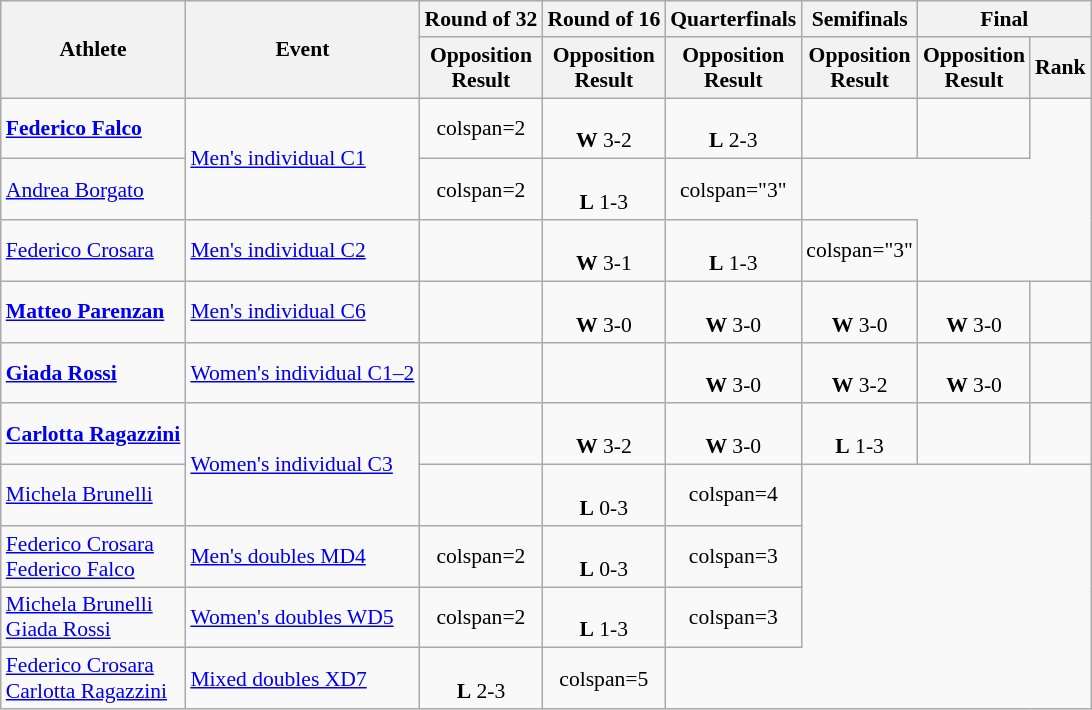<table class=wikitable style="font-size:90%">
<tr align=center>
<th rowspan="2">Athlete</th>
<th rowspan="2">Event</th>
<th>Round of 32</th>
<th>Round of 16</th>
<th>Quarterfinals</th>
<th>Semifinals</th>
<th colspan="2">Final</th>
</tr>
<tr>
<th>Opposition<br>Result</th>
<th>Opposition<br>Result</th>
<th>Opposition<br>Result</th>
<th>Opposition<br>Result</th>
<th>Opposition<br>Result</th>
<th>Rank</th>
</tr>
<tr align=center>
<td align=left><strong><a href='#'>Federico Falco</a></strong></td>
<td align=left rowspan=2><a href='#'>Men's individual C1</a></td>
<td>colspan=2 </td>
<td><br><strong>W</strong> 3-2</td>
<td><br><strong>L</strong> 2-3</td>
<td></td>
<td></td>
</tr>
<tr align=center>
<td align=left><a href='#'>Andrea Borgato</a></td>
<td>colspan=2 </td>
<td><br><strong>L</strong> 1-3</td>
<td>colspan="3" </td>
</tr>
<tr align=center>
<td align=left><a href='#'>Federico Crosara</a></td>
<td align=left><a href='#'>Men's individual C2</a></td>
<td></td>
<td><br><strong>W</strong> 3-1</td>
<td><br><strong>L</strong> 1-3</td>
<td>colspan="3" </td>
</tr>
<tr align=center>
<td align=left><strong><a href='#'>Matteo Parenzan</a></strong></td>
<td align=left><a href='#'>Men's individual C6</a></td>
<td></td>
<td><br><strong>W</strong> 3-0</td>
<td><br><strong>W</strong> 3-0</td>
<td><br><strong>W</strong> 3-0</td>
<td><br><strong>W</strong> 3-0</td>
<td></td>
</tr>
<tr align=center>
<td align=left><strong><a href='#'>Giada Rossi</a></strong></td>
<td align=left><a href='#'>Women's individual C1–2</a></td>
<td></td>
<td></td>
<td><br><strong>W</strong> 3-0</td>
<td><br><strong>W</strong> 3-2</td>
<td><br><strong>W</strong> 3-0</td>
<td></td>
</tr>
<tr align=center>
<td align=left><strong><a href='#'>Carlotta Ragazzini</a></strong></td>
<td align=left rowspan=2><a href='#'>Women's individual C3</a></td>
<td></td>
<td><br><strong>W</strong> 3-2</td>
<td><br><strong>W</strong> 3-0</td>
<td><br><strong>L</strong> 1-3</td>
<td></td>
<td></td>
</tr>
<tr align=center>
<td align=left><a href='#'>Michela Brunelli</a></td>
<td></td>
<td><br><strong>L</strong> 0-3</td>
<td>colspan=4 </td>
</tr>
<tr align=center>
<td align=left><a href='#'>Federico Crosara</a><br><a href='#'>Federico Falco</a></td>
<td align=left><a href='#'>Men's doubles MD4</a></td>
<td>colspan=2 </td>
<td><br><strong>L</strong> 0-3</td>
<td>colspan=3 </td>
</tr>
<tr align=center>
<td align=left><a href='#'>Michela Brunelli</a><br><a href='#'>Giada Rossi</a></td>
<td align=left><a href='#'>Women's doubles WD5</a></td>
<td>colspan=2 </td>
<td><br> <strong>L</strong> 1-3</td>
<td>colspan=3 </td>
</tr>
<tr align=center>
<td align=left><a href='#'>Federico Crosara</a><br><a href='#'>Carlotta Ragazzini</a></td>
<td align=left><a href='#'>Mixed doubles XD7</a></td>
<td><br><strong>L</strong> 2-3</td>
<td>colspan=5 </td>
</tr>
</table>
